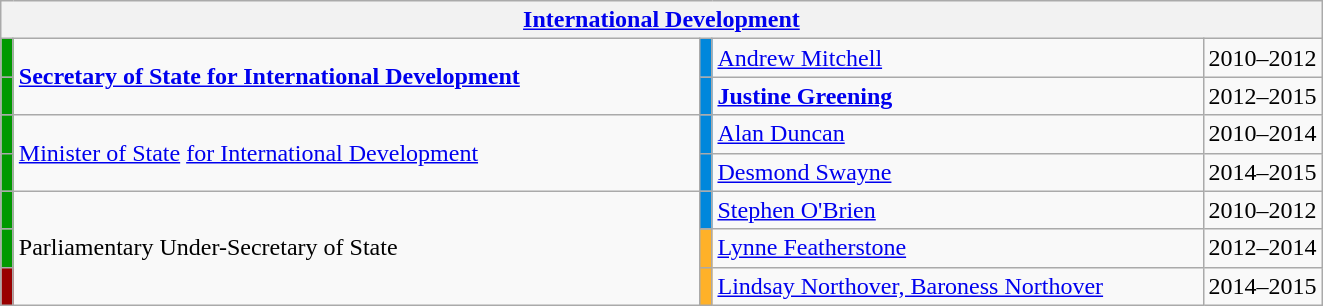<table class="wikitable">
<tr>
<th colspan=5><a href='#'>International Development</a></th>
</tr>
<tr>
<td style="width:1px;; background:#090;"></td>
<td style="width:450px;" rowspan="2"><strong><a href='#'>Secretary of State for International Development</a></strong></td>
<td style="width:1px;; background:#0087dc;"></td>
<td width=320><a href='#'>Andrew Mitchell</a></td>
<td>2010–2012</td>
</tr>
<tr>
<td style="width:1px;; background:#090;"></td>
<td style="width:1px;; background:#0087dc;"></td>
<td><strong><a href='#'>Justine Greening</a></strong></td>
<td>2012–2015</td>
</tr>
<tr>
<td style="width:1px;; background:#090;"></td>
<td style="width:450px;" rowspan="2"><a href='#'>Minister of State</a> <a href='#'>for International Development</a></td>
<td style="width:1px;; background:#0087dc;"></td>
<td><a href='#'>Alan Duncan</a></td>
<td>2010–2014</td>
</tr>
<tr>
<td style="width:1px;; background:#090;"></td>
<td style="width:1px;; background:#0087dc;"></td>
<td><a href='#'>Desmond Swayne</a></td>
<td>2014–2015</td>
</tr>
<tr>
<td style="width:1px;; background:#090;"></td>
<td style="width:450px;" rowspan="3">Parliamentary Under-Secretary of State</td>
<td style="width:1px;; background:#0087dc;"></td>
<td><a href='#'>Stephen O'Brien</a></td>
<td>2010–2012</td>
</tr>
<tr>
<td style="width:1px;; background:#090;"></td>
<td style="width:1px;; background:#FFB128;"></td>
<td><a href='#'>Lynne Featherstone</a></td>
<td>2012–2014</td>
</tr>
<tr>
<td style="width:1px;; background:#900;"></td>
<td style="width:1px;; background:#FFB128;"></td>
<td><a href='#'>Lindsay Northover, Baroness Northover</a></td>
<td>2014–2015</td>
</tr>
</table>
